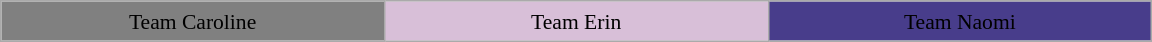<table style="text-align: center; font-size:90%; line-height:20px;" class="wikitable sortable">
<tr>
<td width="249" style="background:gray;"><span>Team Caroline</span></td>
<td width="249" style="background:thistle;">Team Erin</td>
<td width="249" style="background:#483d8b;"><span>Team Naomi</span></td>
</tr>
</table>
